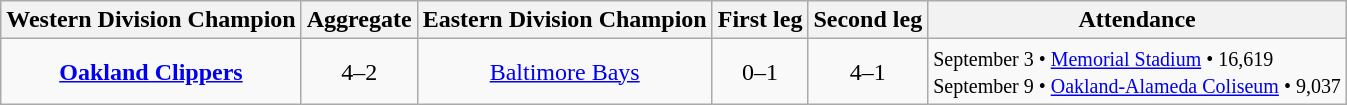<table class="wikitable" style="text-align:center">
<tr>
<th>Western Division Champion</th>
<th>Aggregate</th>
<th>Eastern Division Champion</th>
<th>First leg</th>
<th>Second leg</th>
<th>Attendance</th>
</tr>
<tr>
<td><strong><a href='#'>Oakland Clippers</a></strong></td>
<td>4–2</td>
<td><a href='#'>Baltimore Bays</a></td>
<td>0–1</td>
<td>4–1</td>
<td align=left><small>September 3 • <a href='#'>Memorial Stadium</a> • 16,619<br>September 9 • <a href='#'>Oakland-Alameda Coliseum</a> • 9,037</small></td>
</tr>
</table>
